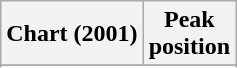<table class="wikitable sortable plainrowheaders" style="text-align:center">
<tr>
<th scope="col">Chart (2001)</th>
<th scope="col">Peak<br> position</th>
</tr>
<tr>
</tr>
<tr>
</tr>
</table>
